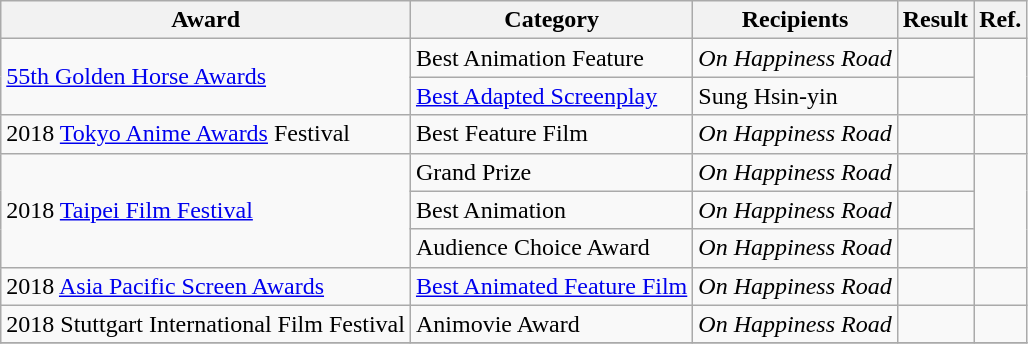<table class="wikitable">
<tr>
<th>Award</th>
<th>Category</th>
<th>Recipients</th>
<th>Result</th>
<th>Ref.</th>
</tr>
<tr>
<td rowspan=2><a href='#'>55th Golden Horse Awards</a></td>
<td>Best Animation Feature</td>
<td><em>On Happiness Road</em></td>
<td></td>
<td rowspan=2></td>
</tr>
<tr>
<td><a href='#'>Best Adapted Screenplay</a></td>
<td>Sung Hsin-yin</td>
<td></td>
</tr>
<tr>
<td rowspan=1>2018 <a href='#'>Tokyo Anime Awards</a> Festival</td>
<td>Best Feature Film</td>
<td><em>On Happiness Road</em></td>
<td></td>
<td></td>
</tr>
<tr>
<td rowspan=3>2018 <a href='#'>Taipei Film Festival</a></td>
<td>Grand Prize</td>
<td><em>On Happiness Road</em></td>
<td></td>
<td rowspan=3></td>
</tr>
<tr>
<td>Best Animation</td>
<td><em>On Happiness Road</em></td>
<td></td>
</tr>
<tr>
<td>Audience Choice Award</td>
<td><em>On Happiness Road</em></td>
<td></td>
</tr>
<tr>
<td>2018 <a href='#'>Asia Pacific Screen Awards</a></td>
<td><a href='#'>Best Animated Feature Film</a></td>
<td><em>On Happiness Road</em></td>
<td></td>
<td></td>
</tr>
<tr>
<td>2018 Stuttgart International Film Festival</td>
<td>Animovie Award</td>
<td><em>On Happiness Road</em></td>
<td></td>
<td></td>
</tr>
<tr>
</tr>
</table>
